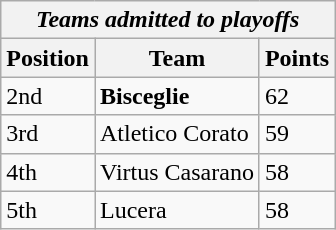<table class="wikitable">
<tr>
<th colspan="3"><em>Teams admitted to playoffs</em></th>
</tr>
<tr>
<th>Position</th>
<th>Team</th>
<th>Points</th>
</tr>
<tr>
<td>2nd</td>
<td><strong>Bisceglie</strong></td>
<td>62</td>
</tr>
<tr>
<td>3rd</td>
<td>Atletico Corato</td>
<td>59</td>
</tr>
<tr>
<td>4th</td>
<td>Virtus Casarano</td>
<td>58</td>
</tr>
<tr>
<td>5th</td>
<td>Lucera</td>
<td>58</td>
</tr>
</table>
